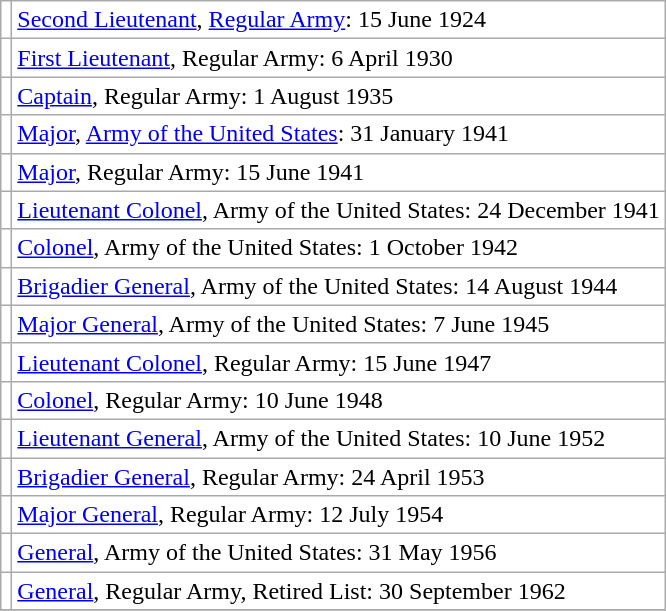<table class="wikitable" style="background:white">
<tr>
<td align="center"></td>
<td><a href='#'>Second Lieutenant</a>, <a href='#'>Regular Army</a>: 15 June 1924</td>
</tr>
<tr>
<td align="center"></td>
<td><a href='#'>First Lieutenant</a>, Regular Army: 6 April 1930</td>
</tr>
<tr>
<td align="center"></td>
<td><a href='#'>Captain</a>, Regular Army: 1 August 1935</td>
</tr>
<tr>
<td align="center"></td>
<td><a href='#'>Major</a>, <a href='#'>Army of the United States</a>: 31 January 1941</td>
</tr>
<tr>
<td align="center"></td>
<td><a href='#'>Major</a>, Regular Army: 15 June 1941</td>
</tr>
<tr>
<td align="center"></td>
<td><a href='#'>Lieutenant Colonel</a>, Army of the United States: 24 December 1941</td>
</tr>
<tr>
<td align="center"></td>
<td><a href='#'>Colonel</a>, Army of the United States: 1 October 1942</td>
</tr>
<tr>
<td align="center"></td>
<td><a href='#'>Brigadier General</a>, Army of the United States: 14 August 1944</td>
</tr>
<tr>
<td align="center"></td>
<td><a href='#'>Major General</a>, Army of the United States: 7 June 1945</td>
</tr>
<tr>
<td align="center"></td>
<td><a href='#'>Lieutenant Colonel</a>, Regular Army: 15 June 1947</td>
</tr>
<tr>
<td align="center"></td>
<td><a href='#'>Colonel</a>, Regular Army: 10 June 1948</td>
</tr>
<tr>
<td align="center"></td>
<td><a href='#'>Lieutenant General</a>, Army of the United States: 10 June 1952</td>
</tr>
<tr>
<td align="center"></td>
<td><a href='#'>Brigadier General</a>, Regular Army: 24 April 1953</td>
</tr>
<tr>
<td align="center"></td>
<td><a href='#'>Major General</a>, Regular Army: 12 July 1954</td>
</tr>
<tr>
<td align="center"></td>
<td><a href='#'>General</a>, Army of the United States: 31 May 1956</td>
</tr>
<tr>
<td align="center"></td>
<td><a href='#'>General</a>, Regular Army, Retired List: 30 September 1962</td>
</tr>
<tr>
</tr>
</table>
